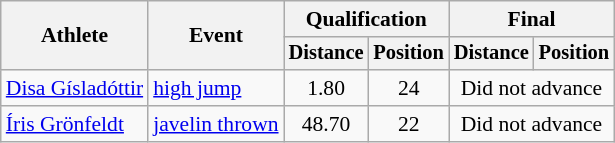<table class="wikitable" style="font-size:90%">
<tr>
<th rowspan="2">Athlete</th>
<th rowspan="2">Event</th>
<th colspan="2">Qualification</th>
<th colspan="2">Final</th>
</tr>
<tr style="font-size:95%">
<th>Distance</th>
<th>Position</th>
<th>Distance</th>
<th>Position</th>
</tr>
<tr align=center>
<td align=left><a href='#'>Disa Gísladóttir</a></td>
<td align=left><a href='#'>high jump</a></td>
<td>1.80</td>
<td>24</td>
<td colspan=2>Did not advance</td>
</tr>
<tr align=center>
<td align=left><a href='#'>Íris Grönfeldt</a></td>
<td align=left><a href='#'>javelin thrown</a></td>
<td>48.70</td>
<td>22</td>
<td colspan=2>Did not advance</td>
</tr>
</table>
